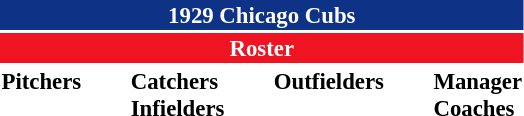<table class="toccolours" style="font-size: 95%;">
<tr>
<th colspan="10" style="background-color: #0e3386; color: white; text-align: center;">1929 Chicago Cubs</th>
</tr>
<tr>
<td colspan="10" style="background-color: #EE1422; color: white; text-align: center;"><strong>Roster</strong></td>
</tr>
<tr>
<td valign="top"><strong>Pitchers</strong><br>










</td>
<td width="25px"></td>
<td valign="top"><strong>Catchers</strong><br>





<strong>Infielders</strong>






</td>
<td width="25px"></td>
<td valign="top"><strong>Outfielders</strong><br>




</td>
<td width="25px"></td>
<td valign="top"><strong>Manager</strong><br>
<strong>Coaches</strong>


</td>
</tr>
</table>
